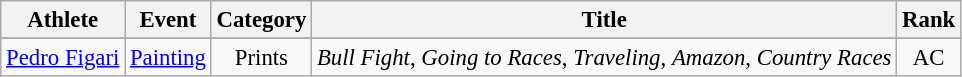<table class="wikitable" style="font-size:95%">
<tr>
<th rowspan="1">Athlete</th>
<th rowspan="1">Event</th>
<th colspan="1">Category</th>
<th colspan=1>Title</th>
<th colspan=1>Rank</th>
</tr>
<tr style="font-size:95%">
</tr>
<tr align=center>
<td align=left><a href='#'>Pedro Figari</a></td>
<td align=left><a href='#'>Painting</a></td>
<td>Prints</td>
<td><em>Bull Fight</em>, <em>Going to Races</em>, <em>Traveling</em>, <em>Amazon</em>, <em>Country Races</em></td>
<td>AC</td>
</tr>
</table>
